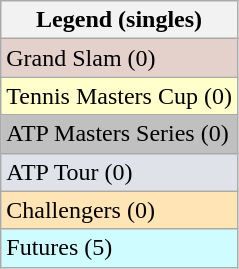<table class="wikitable">
<tr>
<th>Legend (singles)</th>
</tr>
<tr bgcolor="#e5d1cb">
<td>Grand Slam (0)</td>
</tr>
<tr bgcolor="ffffcc">
<td>Tennis Masters Cup (0)</td>
</tr>
<tr bgcolor="silver">
<td>ATP Masters Series (0)</td>
</tr>
<tr bgcolor="#dfe2e9">
<td>ATP Tour (0)</td>
</tr>
<tr bgcolor="moccasin">
<td>Challengers (0)</td>
</tr>
<tr bgcolor="CFFCFF">
<td>Futures (5)</td>
</tr>
</table>
